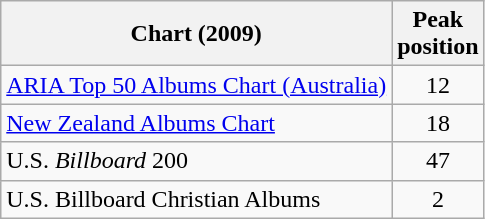<table class="wikitable">
<tr>
<th>Chart (2009)</th>
<th>Peak<br>position</th>
</tr>
<tr>
<td><a href='#'>ARIA Top 50 Albums Chart (Australia)</a></td>
<td align=center>12</td>
</tr>
<tr>
<td><a href='#'>New Zealand Albums Chart</a></td>
<td align=center>18</td>
</tr>
<tr>
<td>U.S. <em>Billboard</em> 200</td>
<td align=center>47</td>
</tr>
<tr>
<td>U.S. Billboard Christian Albums</td>
<td align=center>2</td>
</tr>
</table>
